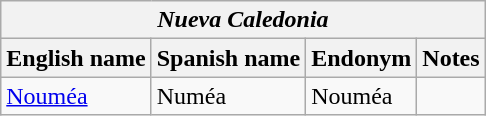<table class="wikitable sortable">
<tr>
<th colspan="4"> <em>Nueva Caledonia</em></th>
</tr>
<tr>
<th>English name</th>
<th>Spanish name</th>
<th>Endonym</th>
<th>Notes</th>
</tr>
<tr>
<td><a href='#'>Nouméa</a></td>
<td>Numéa</td>
<td>Nouméa</td>
<td></td>
</tr>
</table>
